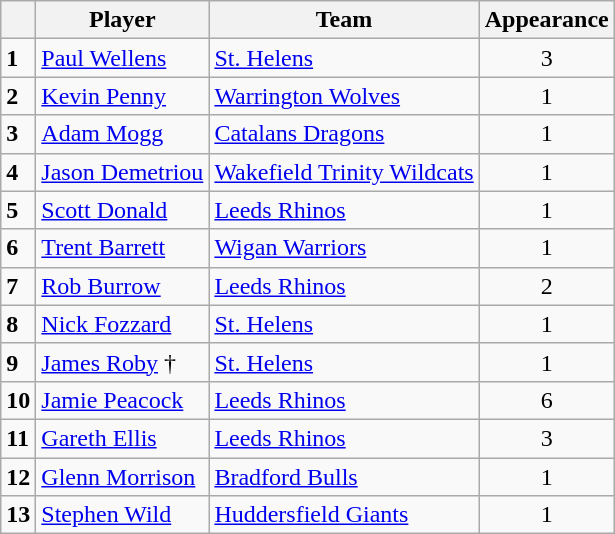<table class="wikitable">
<tr>
<th></th>
<th>Player</th>
<th>Team</th>
<th>Appearance</th>
</tr>
<tr>
<td><strong>1</strong></td>
<td> <a href='#'>Paul Wellens</a></td>
<td> <a href='#'>St. Helens</a></td>
<td style="text-align:center;">3</td>
</tr>
<tr>
<td><strong>2</strong></td>
<td> <a href='#'>Kevin Penny</a></td>
<td> <a href='#'>Warrington Wolves</a></td>
<td style="text-align:center;">1</td>
</tr>
<tr>
<td><strong>3</strong></td>
<td> <a href='#'>Adam Mogg</a></td>
<td> <a href='#'>Catalans Dragons</a></td>
<td style="text-align:center;">1</td>
</tr>
<tr>
<td><strong>4</strong></td>
<td> <a href='#'>Jason Demetriou</a></td>
<td> <a href='#'>Wakefield Trinity Wildcats</a></td>
<td style="text-align:center;">1</td>
</tr>
<tr>
<td><strong>5</strong></td>
<td> <a href='#'>Scott Donald</a></td>
<td> <a href='#'>Leeds Rhinos</a></td>
<td style="text-align:center;">1</td>
</tr>
<tr>
<td><strong>6</strong></td>
<td> <a href='#'>Trent Barrett</a></td>
<td> <a href='#'>Wigan Warriors</a></td>
<td style="text-align:center;">1</td>
</tr>
<tr>
<td><strong>7</strong></td>
<td> <a href='#'>Rob Burrow</a></td>
<td> <a href='#'>Leeds Rhinos</a></td>
<td style="text-align:center;">2</td>
</tr>
<tr>
<td><strong>8</strong></td>
<td> <a href='#'>Nick Fozzard</a></td>
<td> <a href='#'>St. Helens</a></td>
<td style="text-align:center;">1</td>
</tr>
<tr>
<td><strong>9</strong></td>
<td> <a href='#'>James Roby</a> †</td>
<td> <a href='#'>St. Helens</a></td>
<td style="text-align:center;">1</td>
</tr>
<tr>
<td><strong>10</strong></td>
<td> <a href='#'>Jamie Peacock</a></td>
<td> <a href='#'>Leeds Rhinos</a></td>
<td style="text-align:center;">6</td>
</tr>
<tr>
<td><strong>11</strong></td>
<td> <a href='#'>Gareth Ellis</a></td>
<td> <a href='#'>Leeds Rhinos</a></td>
<td style="text-align:center;">3</td>
</tr>
<tr>
<td><strong>12</strong></td>
<td> <a href='#'>Glenn Morrison</a></td>
<td> <a href='#'>Bradford Bulls</a></td>
<td style="text-align:center;">1</td>
</tr>
<tr>
<td><strong>13</strong></td>
<td> <a href='#'>Stephen Wild</a></td>
<td> <a href='#'>Huddersfield Giants</a></td>
<td style="text-align:center;">1</td>
</tr>
</table>
